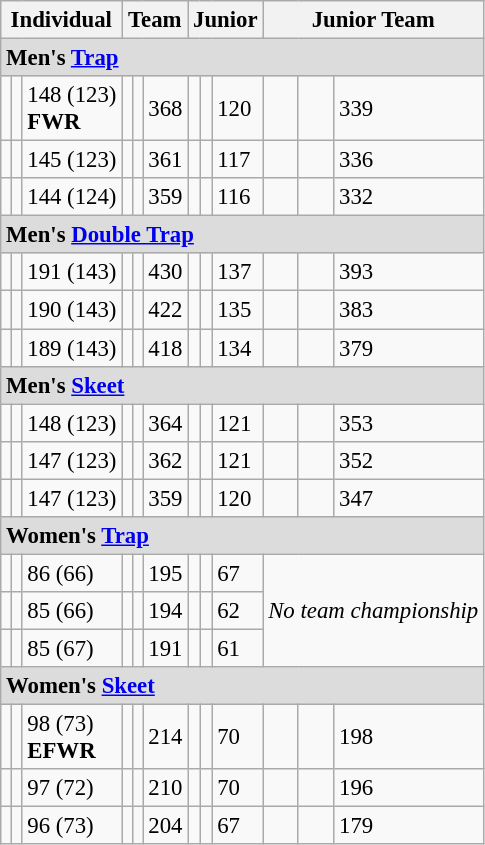<table class=wikitable style="font-size: 95%">
<tr>
<th colspan=3>Individual</th>
<th colspan=3>Team</th>
<th colspan=3>Junior</th>
<th colspan=3>Junior Team</th>
</tr>
<tr>
<td colspan=12 style="background:#dcdcdc"><strong>Men's <a href='#'>Trap</a></strong></td>
</tr>
<tr>
<td></td>
<td></td>
<td>148 (123)<br><strong>FWR</strong></td>
<td></td>
<td></td>
<td>368</td>
<td></td>
<td></td>
<td>120</td>
<td></td>
<td></td>
<td>339</td>
</tr>
<tr>
<td></td>
<td></td>
<td>145 (123)</td>
<td></td>
<td></td>
<td>361</td>
<td></td>
<td></td>
<td>117</td>
<td></td>
<td></td>
<td>336</td>
</tr>
<tr>
<td></td>
<td></td>
<td>144 (124)</td>
<td></td>
<td></td>
<td>359</td>
<td></td>
<td></td>
<td>116</td>
<td></td>
<td></td>
<td>332</td>
</tr>
<tr>
<td colspan=12 style="background:#dcdcdc"><strong>Men's <a href='#'>Double Trap</a></strong></td>
</tr>
<tr>
<td></td>
<td></td>
<td>191 (143)</td>
<td></td>
<td></td>
<td>430</td>
<td></td>
<td></td>
<td>137</td>
<td></td>
<td></td>
<td>393</td>
</tr>
<tr>
<td></td>
<td></td>
<td>190 (143)</td>
<td></td>
<td></td>
<td>422</td>
<td></td>
<td></td>
<td>135</td>
<td></td>
<td></td>
<td>383</td>
</tr>
<tr>
<td></td>
<td></td>
<td>189 (143)</td>
<td></td>
<td></td>
<td>418</td>
<td></td>
<td></td>
<td>134</td>
<td></td>
<td></td>
<td>379</td>
</tr>
<tr>
<td colspan=12 style="background:#dcdcdc"><strong>Men's <a href='#'>Skeet</a></strong></td>
</tr>
<tr>
<td></td>
<td></td>
<td>148 (123)</td>
<td></td>
<td></td>
<td>364</td>
<td></td>
<td></td>
<td>121</td>
<td></td>
<td></td>
<td>353</td>
</tr>
<tr>
<td></td>
<td></td>
<td>147 (123)</td>
<td></td>
<td></td>
<td>362</td>
<td></td>
<td></td>
<td>121</td>
<td></td>
<td></td>
<td>352</td>
</tr>
<tr>
<td></td>
<td></td>
<td>147 (123)</td>
<td></td>
<td></td>
<td>359</td>
<td></td>
<td></td>
<td>120</td>
<td></td>
<td></td>
<td>347</td>
</tr>
<tr>
<td colspan=12 style="background:#dcdcdc"><strong>Women's <a href='#'>Trap</a></strong></td>
</tr>
<tr>
<td></td>
<td></td>
<td>86 (66)</td>
<td></td>
<td></td>
<td>195</td>
<td></td>
<td></td>
<td>67</td>
<td colspan=3 rowspan=3 style="text-align: center"><em>No team championship</em></td>
</tr>
<tr>
<td></td>
<td></td>
<td>85 (66)</td>
<td></td>
<td></td>
<td>194</td>
<td></td>
<td></td>
<td>62</td>
</tr>
<tr>
<td></td>
<td></td>
<td>85 (67)</td>
<td></td>
<td></td>
<td>191</td>
<td></td>
<td></td>
<td>61</td>
</tr>
<tr>
<td colspan=12 style="background:#dcdcdc"><strong>Women's <a href='#'>Skeet</a></strong></td>
</tr>
<tr>
<td></td>
<td></td>
<td>98 (73)<br><strong>EFWR</strong></td>
<td></td>
<td></td>
<td>214</td>
<td></td>
<td></td>
<td>70</td>
<td></td>
<td></td>
<td>198</td>
</tr>
<tr>
<td></td>
<td></td>
<td>97 (72)</td>
<td></td>
<td></td>
<td>210</td>
<td></td>
<td></td>
<td>70</td>
<td></td>
<td></td>
<td>196</td>
</tr>
<tr>
<td></td>
<td></td>
<td>96 (73)</td>
<td></td>
<td></td>
<td>204</td>
<td></td>
<td></td>
<td>67</td>
<td></td>
<td></td>
<td>179</td>
</tr>
</table>
